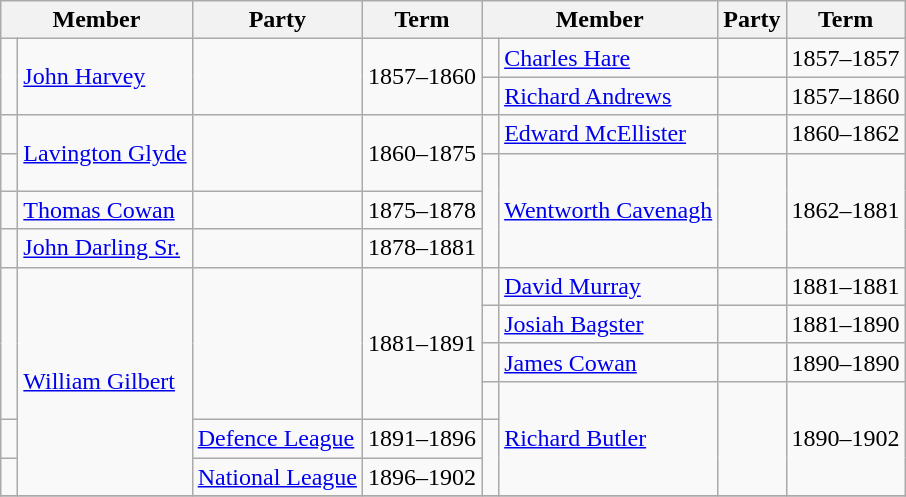<table class="wikitable">
<tr>
<th colspan=2>Member</th>
<th>Party</th>
<th>Term</th>
<th colspan=2>Member</th>
<th>Party</th>
<th>Term</th>
</tr>
<tr>
<td rowspan=2 > </td>
<td rowspan=2><a href='#'>John Harvey</a></td>
<td rowspan=2></td>
<td rowspan=2>1857–1860</td>
<td> </td>
<td><a href='#'>Charles Hare</a></td>
<td></td>
<td>1857–1857</td>
</tr>
<tr>
<td> </td>
<td><a href='#'>Richard Andrews</a></td>
<td></td>
<td>1857–1860</td>
</tr>
<tr>
<td> </td>
<td rowspan=2><a href='#'>Lavington Glyde</a></td>
<td rowspan=2></td>
<td rowspan=2>1860–1875</td>
<td> </td>
<td><a href='#'>Edward McEllister</a></td>
<td></td>
<td>1860–1862</td>
</tr>
<tr>
<td> </td>
<td rowspan=3 > </td>
<td rowspan=3><a href='#'>Wentworth Cavenagh</a></td>
<td rowspan=3></td>
<td rowspan=3>1862–1881</td>
</tr>
<tr>
<td> </td>
<td><a href='#'>Thomas Cowan</a></td>
<td></td>
<td>1875–1878</td>
</tr>
<tr>
<td> </td>
<td><a href='#'>John Darling Sr.</a></td>
<td></td>
<td>1878–1881</td>
</tr>
<tr>
<td rowspan=4 > </td>
<td rowspan=6><a href='#'>William Gilbert</a></td>
<td rowspan=4></td>
<td rowspan=4>1881–1891</td>
<td> </td>
<td><a href='#'>David Murray</a></td>
<td></td>
<td>1881–1881</td>
</tr>
<tr>
<td> </td>
<td><a href='#'>Josiah Bagster</a></td>
<td></td>
<td>1881–1890</td>
</tr>
<tr>
<td> </td>
<td><a href='#'>James Cowan</a></td>
<td></td>
<td>1890–1890</td>
</tr>
<tr>
<td> </td>
<td rowspan=3><a href='#'>Richard Butler</a></td>
<td rowspan=3></td>
<td rowspan=3>1890–1902</td>
</tr>
<tr>
<td> </td>
<td><a href='#'>Defence League</a></td>
<td>1891–1896</td>
<td rowspan=2 > </td>
</tr>
<tr>
<td> </td>
<td><a href='#'>National League</a></td>
<td>1896–1902</td>
</tr>
<tr>
</tr>
</table>
